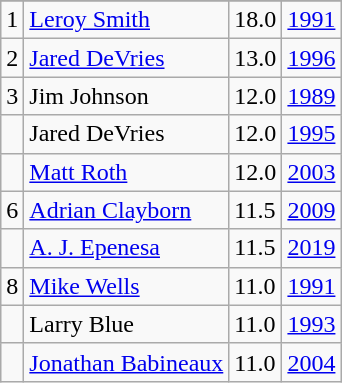<table class="wikitable">
<tr>
</tr>
<tr>
<td>1</td>
<td><a href='#'>Leroy Smith</a></td>
<td>18.0</td>
<td><a href='#'>1991</a></td>
</tr>
<tr>
<td>2</td>
<td><a href='#'>Jared DeVries</a></td>
<td>13.0</td>
<td><a href='#'>1996</a></td>
</tr>
<tr>
<td>3</td>
<td>Jim Johnson</td>
<td>12.0</td>
<td><a href='#'>1989</a></td>
</tr>
<tr>
<td></td>
<td>Jared DeVries</td>
<td>12.0</td>
<td><a href='#'>1995</a></td>
</tr>
<tr>
<td></td>
<td><a href='#'>Matt Roth</a></td>
<td>12.0</td>
<td><a href='#'>2003</a></td>
</tr>
<tr>
<td>6</td>
<td><a href='#'>Adrian Clayborn</a></td>
<td>11.5</td>
<td><a href='#'>2009</a></td>
</tr>
<tr>
<td></td>
<td><a href='#'>A. J. Epenesa</a></td>
<td>11.5</td>
<td><a href='#'>2019</a></td>
</tr>
<tr>
<td>8</td>
<td><a href='#'>Mike Wells</a></td>
<td>11.0</td>
<td><a href='#'>1991</a></td>
</tr>
<tr>
<td></td>
<td>Larry Blue</td>
<td>11.0</td>
<td><a href='#'>1993</a></td>
</tr>
<tr>
<td></td>
<td><a href='#'>Jonathan Babineaux</a></td>
<td>11.0</td>
<td><a href='#'>2004</a><br></td>
</tr>
</table>
